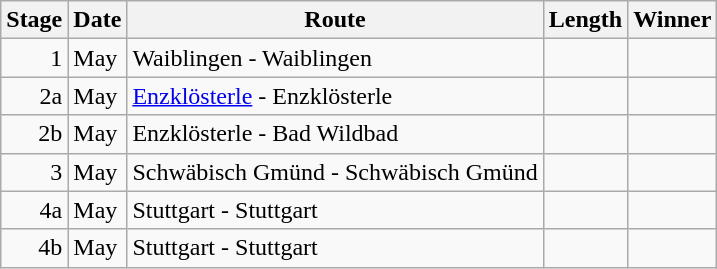<table class="wikitable sortable">
<tr>
<th>Stage</th>
<th>Date</th>
<th>Route</th>
<th>Length</th>
<th>Winner</th>
</tr>
<tr>
<td align="right">1</td>
<td>May</td>
<td>Waiblingen - Waiblingen</td>
<td></td>
<td></td>
</tr>
<tr>
<td align="right">2a</td>
<td>May</td>
<td><a href='#'>Enzklösterle</a> - Enzklösterle</td>
<td></td>
<td></td>
</tr>
<tr>
<td align="right">2b</td>
<td>May</td>
<td>Enzklösterle - Bad Wildbad</td>
<td></td>
<td></td>
</tr>
<tr>
<td align="right">3</td>
<td>May</td>
<td>Schwäbisch Gmünd - Schwäbisch Gmünd</td>
<td></td>
<td></td>
</tr>
<tr>
<td align="right">4a</td>
<td>May</td>
<td>Stuttgart - Stuttgart</td>
<td></td>
<td></td>
</tr>
<tr>
<td align="right">4b</td>
<td>May</td>
<td>Stuttgart - Stuttgart</td>
<td></td>
<td></td>
</tr>
</table>
